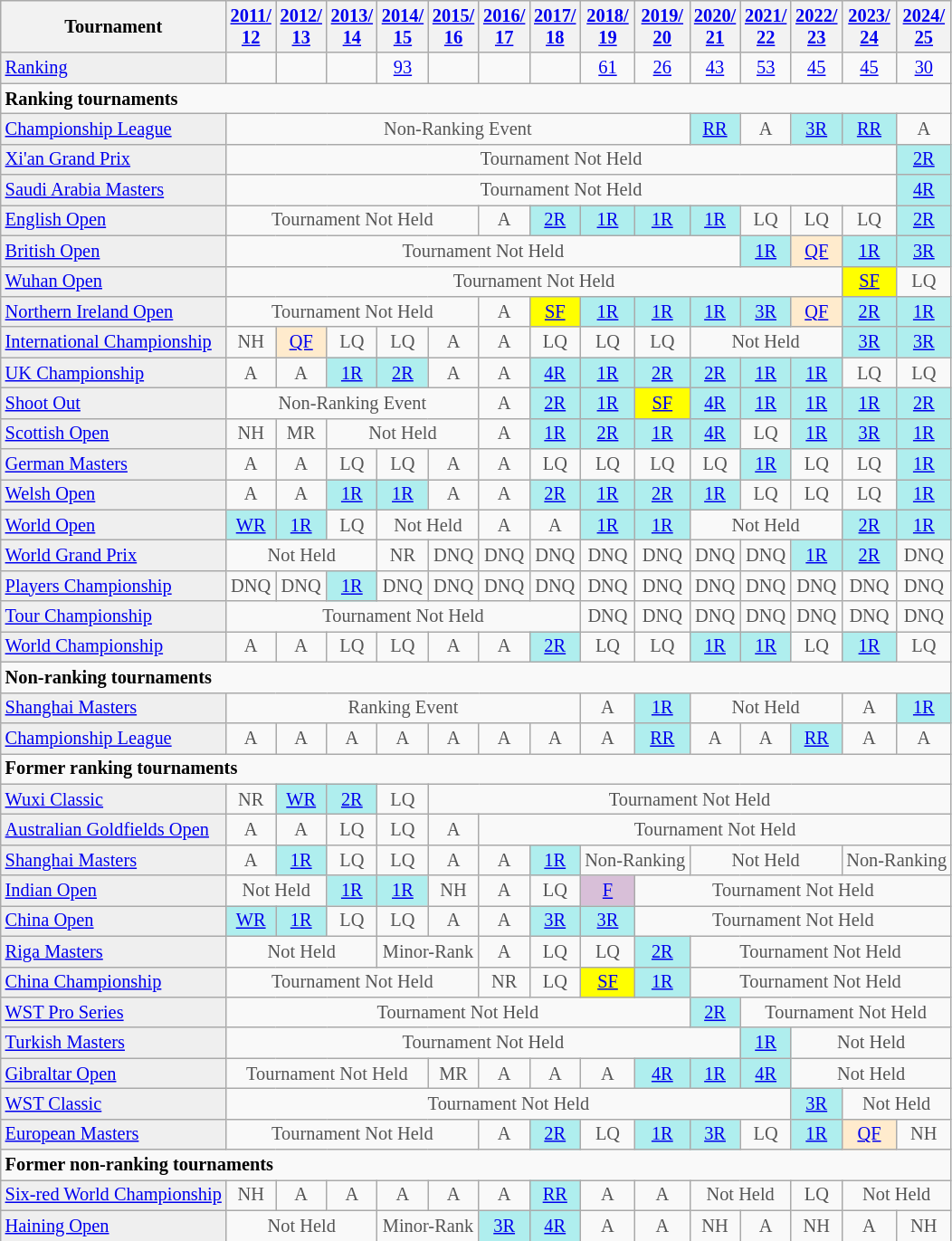<table class="wikitable"  style="font-size:85%;">
<tr>
<th>Tournament</th>
<th><a href='#'>2011/<br>12</a></th>
<th><a href='#'>2012/<br>13</a></th>
<th><a href='#'>2013/<br>14</a></th>
<th><a href='#'>2014/<br>15</a></th>
<th><a href='#'>2015/<br>16</a></th>
<th><a href='#'>2016/<br>17</a></th>
<th><a href='#'>2017/<br>18</a></th>
<th><a href='#'>2018/<br>19</a></th>
<th><a href='#'>2019/<br>20</a></th>
<th><a href='#'>2020/<br>21</a></th>
<th><a href='#'>2021/<br>22</a></th>
<th><a href='#'>2022/<br>23</a></th>
<th><a href='#'>2023/<br>24</a></th>
<th><a href='#'>2024/<br>25</a></th>
</tr>
<tr>
<td style="background:#EFEFEF;"><a href='#'>Ranking</a></td>
<td align="center"></td>
<td align="center"></td>
<td align="center"></td>
<td align="center"><a href='#'>93</a></td>
<td align="center"></td>
<td align="center"></td>
<td align="center"></td>
<td align="center"><a href='#'>61</a></td>
<td align="center"><a href='#'>26</a></td>
<td align="center"><a href='#'>43</a></td>
<td align="center"><a href='#'>53</a></td>
<td align="center"><a href='#'>45</a></td>
<td align="center"><a href='#'>45</a></td>
<td align="center"><a href='#'>30</a></td>
</tr>
<tr>
<td colspan="20"><strong>Ranking tournaments</strong></td>
</tr>
<tr>
<td style="background:#EFEFEF;"><a href='#'>Championship League</a></td>
<td align="center" colspan="9" style="color:#555555;">Non-Ranking Event</td>
<td align="center" style="background:#afeeee;"><a href='#'>RR</a></td>
<td align="center" style="color:#555555;">A</td>
<td align="center" style="background:#afeeee;"><a href='#'>3R</a></td>
<td align="center" style="background:#afeeee;"><a href='#'>RR</a></td>
<td align="center" style="color:#555555;">A</td>
</tr>
<tr>
<td style="background:#EFEFEF;"><a href='#'>Xi'an Grand Prix</a></td>
<td align="center" colspan="13" style="color:#555555;">Tournament Not Held</td>
<td align="center" style="background:#afeeee;"><a href='#'>2R</a></td>
</tr>
<tr>
<td style="background:#EFEFEF;"><a href='#'>Saudi Arabia Masters</a></td>
<td align="center" colspan="13" style="color:#555555;">Tournament Not Held</td>
<td align="center" style="background:#afeeee;"><a href='#'>4R</a></td>
</tr>
<tr>
<td style="background:#EFEFEF;"><a href='#'>English Open</a></td>
<td align="center" colspan="5" style="color:#555555;">Tournament Not Held</td>
<td align="center" style="color:#555555;">A</td>
<td align="center" style="background:#afeeee;"><a href='#'>2R</a></td>
<td align="center" style="background:#afeeee;"><a href='#'>1R</a></td>
<td align="center" style="background:#afeeee;"><a href='#'>1R</a></td>
<td align="center" style="background:#afeeee;"><a href='#'>1R</a></td>
<td align="center" style="color:#555555;">LQ</td>
<td align="center" style="color:#555555;">LQ</td>
<td align="center" style="color:#555555;">LQ</td>
<td align="center" style="background:#afeeee;"><a href='#'>2R</a></td>
</tr>
<tr>
<td style="background:#EFEFEF;"><a href='#'>British Open</a></td>
<td align="center" colspan="10" style="color:#555555;">Tournament Not Held</td>
<td align="center" style="background:#afeeee;"><a href='#'>1R</a></td>
<td align="center" style="background:#ffebcd;"><a href='#'>QF</a></td>
<td align="center" style="background:#afeeee;"><a href='#'>1R</a></td>
<td align="center" style="background:#afeeee;"><a href='#'>3R</a></td>
</tr>
<tr>
<td style="background:#EFEFEF;"><a href='#'>Wuhan Open</a></td>
<td align="center" colspan="12" style="color:#555555;">Tournament Not Held</td>
<td align="center" style="background:yellow;"><a href='#'>SF</a></td>
<td align="center" style="color:#555555;">LQ</td>
</tr>
<tr>
<td style="background:#EFEFEF;"><a href='#'>Northern Ireland Open</a></td>
<td align="center" colspan="5" style="color:#555555;">Tournament Not Held</td>
<td align="center" style="color:#555555;">A</td>
<td align="center" style="background:yellow;"><a href='#'>SF</a></td>
<td align="center" style="background:#afeeee;"><a href='#'>1R</a></td>
<td align="center" style="background:#afeeee;"><a href='#'>1R</a></td>
<td align="center" style="background:#afeeee;"><a href='#'>1R</a></td>
<td align="center" style="background:#afeeee;"><a href='#'>3R</a></td>
<td align="center" style="background:#ffebcd;"><a href='#'>QF</a></td>
<td align="center" style="background:#afeeee;"><a href='#'>2R</a></td>
<td align="center" style="background:#afeeee;"><a href='#'>1R</a></td>
</tr>
<tr>
<td style="background:#EFEFEF;"><a href='#'>International Championship</a></td>
<td align="center" style="color:#555555;">NH</td>
<td align="center" style="background:#ffebcd;"><a href='#'>QF</a></td>
<td align="center" style="color:#555555;">LQ</td>
<td align="center" style="color:#555555;">LQ</td>
<td align="center" style="color:#555555;">A</td>
<td align="center" style="color:#555555;">A</td>
<td align="center" style="color:#555555;">LQ</td>
<td align="center" style="color:#555555;">LQ</td>
<td align="center" style="color:#555555;">LQ</td>
<td align="center" colspan="3" style="color:#555555;">Not Held</td>
<td align="center" style="background:#afeeee;"><a href='#'>3R</a></td>
<td align="center" style="background:#afeeee;"><a href='#'>3R</a></td>
</tr>
<tr>
<td style="background:#EFEFEF;"><a href='#'>UK Championship</a></td>
<td align="center" style="color:#555555;">A</td>
<td align="center" style="color:#555555;">A</td>
<td align="center" style="background:#afeeee;"><a href='#'>1R</a></td>
<td align="center" style="background:#afeeee;"><a href='#'>2R</a></td>
<td align="center" style="color:#555555;">A</td>
<td align="center" style="color:#555555;">A</td>
<td align="center" style="background:#afeeee;"><a href='#'>4R</a></td>
<td align="center" style="background:#afeeee;"><a href='#'>1R</a></td>
<td align="center" style="background:#afeeee;"><a href='#'>2R</a></td>
<td align="center" style="background:#afeeee;"><a href='#'>2R</a></td>
<td align="center" style="background:#afeeee;"><a href='#'>1R</a></td>
<td align="center" style="background:#afeeee;"><a href='#'>1R</a></td>
<td align="center" style="color:#555555;">LQ</td>
<td align="center" style="color:#555555;">LQ</td>
</tr>
<tr>
<td style="background:#EFEFEF;"><a href='#'>Shoot Out</a></td>
<td align="center" colspan="5" style="color:#555555;">Non-Ranking Event</td>
<td align="center" style="color:#555555;">A</td>
<td align="center" style="background:#afeeee;"><a href='#'>2R</a></td>
<td align="center" style="background:#afeeee;"><a href='#'>1R</a></td>
<td align="center" style="background:yellow;"><a href='#'>SF</a></td>
<td align="center" style="background:#afeeee;"><a href='#'>4R</a></td>
<td align="center" style="background:#afeeee;"><a href='#'>1R</a></td>
<td align="center" style="background:#afeeee;"><a href='#'>1R</a></td>
<td align="center" style="background:#afeeee;"><a href='#'>1R</a></td>
<td align="center" style="background:#afeeee;"><a href='#'>2R</a></td>
</tr>
<tr>
<td style="background:#EFEFEF;"><a href='#'>Scottish Open</a></td>
<td align="center" style="color:#555555;">NH</td>
<td align="center" style="color:#555555;">MR</td>
<td align="center" colspan="3" style="color:#555555;">Not Held</td>
<td align="center" style="color:#555555;">A</td>
<td align="center" style="background:#afeeee;"><a href='#'>1R</a></td>
<td align="center" style="background:#afeeee;"><a href='#'>2R</a></td>
<td align="center" style="background:#afeeee;"><a href='#'>1R</a></td>
<td align="center" style="background:#afeeee;"><a href='#'>4R</a></td>
<td align="center" style="color:#555555;">LQ</td>
<td align="center" style="background:#afeeee;"><a href='#'>1R</a></td>
<td align="center" style="background:#afeeee;"><a href='#'>3R</a></td>
<td align="center" style="background:#afeeee;"><a href='#'>1R</a></td>
</tr>
<tr>
<td style="background:#EFEFEF;"><a href='#'>German Masters</a></td>
<td align="center" style="color:#555555;">A</td>
<td align="center" style="color:#555555;">A</td>
<td align="center" style="color:#555555;">LQ</td>
<td align="center" style="color:#555555;">LQ</td>
<td align="center" style="color:#555555;">A</td>
<td align="center" style="color:#555555;">A</td>
<td align="center" style="color:#555555;">LQ</td>
<td align="center" style="color:#555555;">LQ</td>
<td align="center" style="color:#555555;">LQ</td>
<td align="center" style="color:#555555;">LQ</td>
<td align="center" style="background:#afeeee;"><a href='#'>1R</a></td>
<td align="center" style="color:#555555;">LQ</td>
<td align="center" style="color:#555555;">LQ</td>
<td align="center" style="background:#afeeee;"><a href='#'>1R</a></td>
</tr>
<tr>
<td style="background:#EFEFEF;"><a href='#'>Welsh Open</a></td>
<td align="center" style="color:#555555;">A</td>
<td align="center" style="color:#555555;">A</td>
<td align="center" style="background:#afeeee;"><a href='#'>1R</a></td>
<td align="center" style="background:#afeeee;"><a href='#'>1R</a></td>
<td align="center" style="color:#555555;">A</td>
<td align="center" style="color:#555555;">A</td>
<td align="center" style="background:#afeeee;"><a href='#'>2R</a></td>
<td align="center" style="background:#afeeee;"><a href='#'>1R</a></td>
<td align="center" style="background:#afeeee;"><a href='#'>2R</a></td>
<td align="center" style="background:#afeeee;"><a href='#'>1R</a></td>
<td align="center" style="color:#555555;">LQ</td>
<td align="center" style="color:#555555;">LQ</td>
<td align="center" style="color:#555555;">LQ</td>
<td align="center" style="background:#afeeee;"><a href='#'>1R</a></td>
</tr>
<tr>
<td style="background:#EFEFEF;"><a href='#'>World Open</a></td>
<td align="center" style="background:#afeeee;"><a href='#'>WR</a></td>
<td align="center" style="background:#afeeee;"><a href='#'>1R</a></td>
<td align="center" style="color:#555555;">LQ</td>
<td align="center" colspan="2" style="color:#555555;">Not Held</td>
<td align="center" style="color:#555555;">A</td>
<td align="center" style="color:#555555;">A</td>
<td align="center" style="background:#afeeee;"><a href='#'>1R</a></td>
<td align="center" style="background:#afeeee;"><a href='#'>1R</a></td>
<td align="center" colspan="3" style="color:#555555;">Not Held</td>
<td align="center" style="background:#afeeee;"><a href='#'>2R</a></td>
<td align="center" style="background:#afeeee;"><a href='#'>1R</a></td>
</tr>
<tr>
<td style="background:#EFEFEF;"><a href='#'>World Grand Prix</a></td>
<td align="center" colspan="3" style="color:#555555;">Not Held</td>
<td align="center" style="color:#555555;">NR</td>
<td align="center" style="color:#555555;">DNQ</td>
<td align="center" style="color:#555555;">DNQ</td>
<td align="center" style="color:#555555;">DNQ</td>
<td align="center" style="color:#555555;">DNQ</td>
<td align="center" style="color:#555555;">DNQ</td>
<td align="center" style="color:#555555;">DNQ</td>
<td align="center" style="color:#555555;">DNQ</td>
<td align="center" style="background:#afeeee;"><a href='#'>1R</a></td>
<td align="center" style="background:#afeeee;"><a href='#'>2R</a></td>
<td align="center" style="color:#555555;">DNQ</td>
</tr>
<tr>
<td style="background:#EFEFEF;"><a href='#'>Players Championship</a></td>
<td align="center" style="color:#555555;">DNQ</td>
<td align="center" style="color:#555555;">DNQ</td>
<td align="center" style="background:#afeeee;"><a href='#'>1R</a></td>
<td align="center" style="color:#555555;">DNQ</td>
<td align="center" style="color:#555555;">DNQ</td>
<td align="center" style="color:#555555;">DNQ</td>
<td align="center" style="color:#555555;">DNQ</td>
<td align="center" style="color:#555555;">DNQ</td>
<td align="center" style="color:#555555;">DNQ</td>
<td align="center" style="color:#555555;">DNQ</td>
<td align="center" style="color:#555555;">DNQ</td>
<td align="center" style="color:#555555;">DNQ</td>
<td align="center" style="color:#555555;">DNQ</td>
<td align="center" style="color:#555555;">DNQ</td>
</tr>
<tr>
<td style="background:#EFEFEF;"><a href='#'>Tour Championship</a></td>
<td align="center" colspan="7" style="color:#555555;">Tournament Not Held</td>
<td align="center" style="color:#555555;">DNQ</td>
<td align="center" style="color:#555555;">DNQ</td>
<td align="center" style="color:#555555;">DNQ</td>
<td align="center" style="color:#555555;">DNQ</td>
<td align="center" style="color:#555555;">DNQ</td>
<td align="center" style="color:#555555;">DNQ</td>
<td align="center" style="color:#555555;">DNQ</td>
</tr>
<tr>
<td style="background:#EFEFEF;"><a href='#'>World Championship</a></td>
<td align="center" style="color:#555555;">A</td>
<td align="center" style="color:#555555;">A</td>
<td align="center" style="color:#555555;">LQ</td>
<td align="center" style="color:#555555;">LQ</td>
<td align="center" style="color:#555555;">A</td>
<td align="center" style="color:#555555;">A</td>
<td align="center" style="background:#afeeee;"><a href='#'>2R</a></td>
<td align="center" style="color:#555555;">LQ</td>
<td align="center" style="color:#555555;">LQ</td>
<td align="center" style="background:#afeeee;"><a href='#'>1R</a></td>
<td align="center" style="background:#afeeee;"><a href='#'>1R</a></td>
<td align="center" style="color:#555555;">LQ</td>
<td align="center" style="background:#afeeee;"><a href='#'>1R</a></td>
<td align="center" style="color:#555555;">LQ</td>
</tr>
<tr>
<td colspan="20"><strong>Non-ranking tournaments</strong></td>
</tr>
<tr>
<td style="background:#EFEFEF;"><a href='#'>Shanghai Masters</a></td>
<td align="center" colspan="7" style="color:#555555;">Ranking Event</td>
<td align="center" style="color:#555555;">A</td>
<td align="center" style="background:#afeeee;"><a href='#'>1R</a></td>
<td align="center" colspan="3" style="color:#555555;">Not Held</td>
<td align="center" style="color:#555555;">A</td>
<td align="center" style="background:#afeeee;"><a href='#'>1R</a></td>
</tr>
<tr>
<td style="background:#EFEFEF;"><a href='#'>Championship League</a></td>
<td align="center" style="color:#555555;">A</td>
<td align="center" style="color:#555555;">A</td>
<td align="center" style="color:#555555;">A</td>
<td align="center" style="color:#555555;">A</td>
<td align="center" style="color:#555555;">A</td>
<td align="center" style="color:#555555;">A</td>
<td align="center" style="color:#555555;">A</td>
<td align="center" style="color:#555555;">A</td>
<td align="center" style="background:#afeeee;"><a href='#'>RR</a></td>
<td align="center" style="color:#555555;">A</td>
<td align="center" style="color:#555555;">A</td>
<td align="center" style="background:#afeeee;"><a href='#'>RR</a></td>
<td align="center" style="color:#555555;">A</td>
<td align="center" style="color:#555555;">A</td>
</tr>
<tr>
<td colspan="20"><strong>Former ranking tournaments</strong></td>
</tr>
<tr>
<td style="background:#EFEFEF;"><a href='#'>Wuxi Classic</a></td>
<td align="center" style="color:#555555;">NR</td>
<td align="center" style="background:#afeeee;"><a href='#'>WR</a></td>
<td align="center" style="background:#afeeee;"><a href='#'>2R</a></td>
<td align="center" style="color:#555555;">LQ</td>
<td align="center" colspan="20" style="color:#555555;">Tournament Not Held</td>
</tr>
<tr>
<td style="background:#EFEFEF;"><a href='#'>Australian Goldfields Open</a></td>
<td align="center" style="color:#555555;">A</td>
<td align="center" style="color:#555555;">A</td>
<td align="center" style="color:#555555;">LQ</td>
<td align="center" style="color:#555555;">LQ</td>
<td align="center" style="color:#555555;">A</td>
<td align="center" colspan="20" style="color:#555555;">Tournament Not Held</td>
</tr>
<tr>
<td style="background:#EFEFEF;"><a href='#'>Shanghai Masters</a></td>
<td align="center" style="color:#555555;">A</td>
<td align="center" style="background:#afeeee;"><a href='#'>1R</a></td>
<td align="center" style="color:#555555;">LQ</td>
<td align="center" style="color:#555555;">LQ</td>
<td align="center" style="color:#555555;">A</td>
<td align="center" style="color:#555555;">A</td>
<td align="center" style="background:#afeeee;"><a href='#'>1R</a></td>
<td align="center" colspan="2" style="color:#555555;">Non-Ranking</td>
<td align="center" colspan="3" style="color:#555555;">Not Held</td>
<td align="center" colspan="2" style="color:#555555;">Non-Ranking</td>
</tr>
<tr>
<td style="background:#EFEFEF;"><a href='#'>Indian Open</a></td>
<td align="center" colspan="2" style="color:#555555;">Not Held</td>
<td align="center" style="background:#afeeee;"><a href='#'>1R</a></td>
<td align="center" style="background:#afeeee;"><a href='#'>1R</a></td>
<td align="center" style="color:#555555;">NH</td>
<td align="center" style="color:#555555;">A</td>
<td align="center" style="color:#555555;">LQ</td>
<td align="center" style="background:#D8BFD8;"><a href='#'>F</a></td>
<td align="center" colspan="20" style="color:#555555;">Tournament Not Held</td>
</tr>
<tr>
<td style="background:#EFEFEF;"><a href='#'>China Open</a></td>
<td align="center" style="background:#afeeee;"><a href='#'>WR</a></td>
<td align="center" style="background:#afeeee;"><a href='#'>1R</a></td>
<td align="center" style="color:#555555;">LQ</td>
<td align="center" style="color:#555555;">LQ</td>
<td align="center" style="color:#555555;">A</td>
<td align="center" style="color:#555555;">A</td>
<td align="center" style="background:#afeeee;"><a href='#'>3R</a></td>
<td align="center" style="background:#afeeee;"><a href='#'>3R</a></td>
<td align="center" colspan="20" style="color:#555555;">Tournament Not Held</td>
</tr>
<tr>
<td style="background:#EFEFEF;"><a href='#'>Riga Masters</a></td>
<td align="center" colspan="3" style="color:#555555;">Not Held</td>
<td align="center" colspan="2" style="color:#555555;">Minor-Rank</td>
<td align="center" style="color:#555555;">A</td>
<td align="center" style="color:#555555;">LQ</td>
<td align="center" style="color:#555555;">LQ</td>
<td align="center" style="background:#afeeee;"><a href='#'>2R</a></td>
<td align="center" colspan="20" style="color:#555555;">Tournament Not Held</td>
</tr>
<tr>
<td style="background:#EFEFEF;"><a href='#'>China Championship</a></td>
<td align="center" colspan="5" style="color:#555555;">Tournament Not Held</td>
<td align="center" style="color:#555555;">NR</td>
<td align="center" style="color:#555555;">LQ</td>
<td align="center" style="background:yellow;"><a href='#'>SF</a></td>
<td align="center" style="background:#afeeee;"><a href='#'>1R</a></td>
<td align="center" colspan="20" style="color:#555555;">Tournament Not Held</td>
</tr>
<tr>
<td style="background:#EFEFEF;"><a href='#'>WST Pro Series</a></td>
<td align="center" colspan="9" style="color:#555555;">Tournament Not Held</td>
<td align="center" style="background:#afeeee;"><a href='#'>2R</a></td>
<td align="center" colspan="20" style="color:#555555;">Tournament Not Held</td>
</tr>
<tr>
<td style="background:#EFEFEF;"><a href='#'>Turkish Masters</a></td>
<td align="center" colspan="10" style="color:#555555;">Tournament Not Held</td>
<td align="center" style="background:#afeeee;"><a href='#'>1R</a></td>
<td align="center" colspan="3" style="color:#555555;">Not Held</td>
</tr>
<tr>
<td style="background:#EFEFEF;"><a href='#'>Gibraltar Open</a></td>
<td align="center" colspan="4" style="color:#555555;">Tournament Not Held</td>
<td align="center" style="color:#555555;">MR</td>
<td align="center" style="color:#555555;">A</td>
<td align="center" style="color:#555555;">A</td>
<td align="center" style="color:#555555;">A</td>
<td align="center" style="background:#afeeee;"><a href='#'>4R</a></td>
<td align="center" style="background:#afeeee;"><a href='#'>1R</a></td>
<td align="center" style="background:#afeeee;"><a href='#'>4R</a></td>
<td align="center" colspan="3" style="color:#555555;">Not Held</td>
</tr>
<tr>
<td style="background:#EFEFEF;"><a href='#'>WST Classic</a></td>
<td align="center" colspan="11" style="color:#555555;">Tournament Not Held</td>
<td align="center" style="background:#afeeee;"><a href='#'>3R</a></td>
<td align="center" colspan="2" style="color:#555555;">Not Held</td>
</tr>
<tr>
<td style="background:#EFEFEF;"><a href='#'>European Masters</a></td>
<td align="center" colspan="5" style="color:#555555;">Tournament Not Held</td>
<td align="center" style="color:#555555;">A</td>
<td align="center" style="background:#afeeee;"><a href='#'>2R</a></td>
<td align="center" style="color:#555555;">LQ</td>
<td align="center" style="background:#afeeee;"><a href='#'>1R</a></td>
<td align="center" style="background:#afeeee;"><a href='#'>3R</a></td>
<td align="center" style="color:#555555;">LQ</td>
<td align="center" style="background:#afeeee;"><a href='#'>1R</a></td>
<td align="center" style="background:#ffebcd;"><a href='#'>QF</a></td>
<td align="center" style="color:#555555;">NH</td>
</tr>
<tr>
<td colspan="20"><strong>Former non-ranking tournaments</strong></td>
</tr>
<tr>
<td style="background:#EFEFEF;"><a href='#'>Six-red World Championship</a></td>
<td align="center" style="color:#555555;">NH</td>
<td align="center" style="color:#555555;">A</td>
<td align="center" style="color:#555555;">A</td>
<td align="center" style="color:#555555;">A</td>
<td align="center" style="color:#555555;">A</td>
<td align="center" style="color:#555555;">A</td>
<td align="center" style="background:#afeeee;"><a href='#'>RR</a></td>
<td align="center" style="color:#555555;">A</td>
<td align="center" style="color:#555555;">A</td>
<td align="center" colspan="2" style="color:#555555;">Not Held</td>
<td align="center" style="color:#555555;">LQ</td>
<td align="center" colspan="2" style="color:#555555;">Not Held</td>
</tr>
<tr>
<td style="background:#EFEFEF;"><a href='#'>Haining Open</a></td>
<td align="center" colspan="3" style="color:#555555;">Not Held</td>
<td align="center" colspan="2" style="color:#555555;">Minor-Rank</td>
<td align="center" style="background:#afeeee;"><a href='#'>3R</a></td>
<td align="center" style="background:#afeeee;"><a href='#'>4R</a></td>
<td align="center" style="color:#555555;">A</td>
<td align="center" style="color:#555555;">A</td>
<td align="center" style="color:#555555;">NH</td>
<td align="center" style="color:#555555;">A</td>
<td align="center" style="color:#555555;">NH</td>
<td align="center" style="color:#555555;">A</td>
<td align="center" style="color:#555555;">NH</td>
</tr>
</table>
